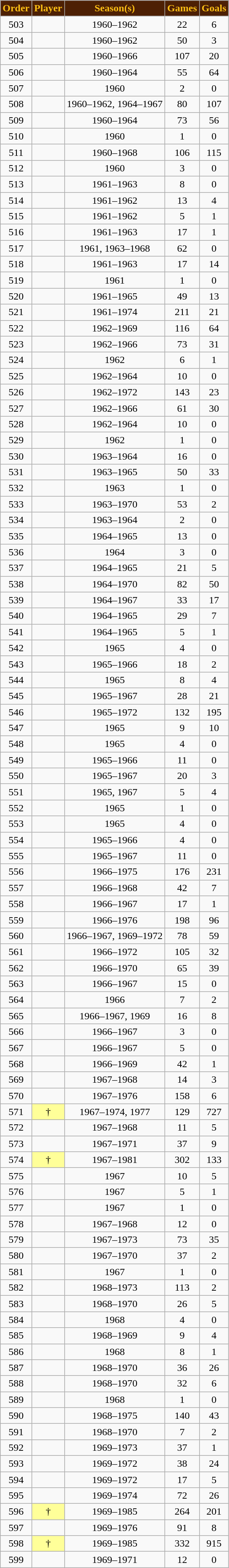<table class="wikitable sortable" style="text-align:center; width=70%">
<tr>
<th style="background: #4D2004; color: #FBBF15; font-weight:bold">Order</th>
<th style="background: #4D2004; color: #FBBF15; font-weight:bold">Player</th>
<th style="background: #4D2004; color: #FBBF15; font-weight:bold">Season(s)</th>
<th style="background: #4D2004; color: #FBBF15; font-weight:bold">Games</th>
<th style="background: #4D2004; color: #FBBF15; font-weight:bold">Goals</th>
</tr>
<tr>
<td>503</td>
<td></td>
<td>1960–1962</td>
<td>22</td>
<td>6</td>
</tr>
<tr>
<td>504</td>
<td></td>
<td>1960–1962</td>
<td>50</td>
<td>3</td>
</tr>
<tr>
<td>505</td>
<td></td>
<td>1960–1966</td>
<td>107</td>
<td>20</td>
</tr>
<tr>
<td>506</td>
<td></td>
<td>1960–1964</td>
<td>55</td>
<td>64</td>
</tr>
<tr>
<td>507</td>
<td></td>
<td>1960</td>
<td>2</td>
<td>0</td>
</tr>
<tr>
<td>508</td>
<td></td>
<td>1960–1962, 1964–1967</td>
<td>80</td>
<td>107</td>
</tr>
<tr>
<td>509</td>
<td></td>
<td>1960–1964</td>
<td>73</td>
<td>56</td>
</tr>
<tr>
<td>510</td>
<td></td>
<td>1960</td>
<td>1</td>
<td>0</td>
</tr>
<tr>
<td>511</td>
<td></td>
<td>1960–1968</td>
<td>106</td>
<td>115</td>
</tr>
<tr>
<td>512</td>
<td></td>
<td>1960</td>
<td>3</td>
<td>0</td>
</tr>
<tr>
<td>513</td>
<td></td>
<td>1961–1963</td>
<td>8</td>
<td>0</td>
</tr>
<tr>
<td>514</td>
<td></td>
<td>1961–1962</td>
<td>13</td>
<td>4</td>
</tr>
<tr>
<td>515</td>
<td></td>
<td>1961–1962</td>
<td>5</td>
<td>1</td>
</tr>
<tr>
<td>516</td>
<td></td>
<td>1961–1963</td>
<td>17</td>
<td>1</td>
</tr>
<tr>
<td>517</td>
<td></td>
<td>1961, 1963–1968</td>
<td>62</td>
<td>0</td>
</tr>
<tr>
<td>518</td>
<td></td>
<td>1961–1963</td>
<td>17</td>
<td>14</td>
</tr>
<tr>
<td>519</td>
<td></td>
<td>1961</td>
<td>1</td>
<td>0</td>
</tr>
<tr>
<td>520</td>
<td></td>
<td>1961–1965</td>
<td>49</td>
<td>13</td>
</tr>
<tr>
<td>521</td>
<td></td>
<td>1961–1974</td>
<td>211</td>
<td>21</td>
</tr>
<tr>
<td>522</td>
<td></td>
<td>1962–1969</td>
<td>116</td>
<td>64</td>
</tr>
<tr>
<td>523</td>
<td></td>
<td>1962–1966</td>
<td>73</td>
<td>31</td>
</tr>
<tr>
<td>524</td>
<td></td>
<td>1962</td>
<td>6</td>
<td>1</td>
</tr>
<tr>
<td>525</td>
<td></td>
<td>1962–1964</td>
<td>10</td>
<td>0</td>
</tr>
<tr>
<td>526</td>
<td></td>
<td>1962–1972</td>
<td>143</td>
<td>23</td>
</tr>
<tr>
<td>527</td>
<td></td>
<td>1962–1966</td>
<td>61</td>
<td>30</td>
</tr>
<tr>
<td>528</td>
<td></td>
<td>1962–1964</td>
<td>10</td>
<td>0</td>
</tr>
<tr>
<td>529</td>
<td></td>
<td>1962</td>
<td>1</td>
<td>0</td>
</tr>
<tr>
<td>530</td>
<td></td>
<td>1963–1964</td>
<td>16</td>
<td>0</td>
</tr>
<tr>
<td>531</td>
<td></td>
<td>1963–1965</td>
<td>50</td>
<td>33</td>
</tr>
<tr>
<td>532</td>
<td></td>
<td>1963</td>
<td>1</td>
<td>0</td>
</tr>
<tr>
<td>533</td>
<td></td>
<td>1963–1970</td>
<td>53</td>
<td>2</td>
</tr>
<tr>
<td>534</td>
<td></td>
<td>1963–1964</td>
<td>2</td>
<td>0</td>
</tr>
<tr>
<td>535</td>
<td></td>
<td>1964–1965</td>
<td>13</td>
<td>0</td>
</tr>
<tr>
<td>536</td>
<td></td>
<td>1964</td>
<td>3</td>
<td>0</td>
</tr>
<tr>
<td>537</td>
<td></td>
<td>1964–1965</td>
<td>21</td>
<td>5</td>
</tr>
<tr>
<td>538</td>
<td></td>
<td>1964–1970</td>
<td>82</td>
<td>50</td>
</tr>
<tr>
<td>539</td>
<td></td>
<td>1964–1967</td>
<td>33</td>
<td>17</td>
</tr>
<tr>
<td>540</td>
<td></td>
<td>1964–1965</td>
<td>29</td>
<td>7</td>
</tr>
<tr>
<td>541</td>
<td></td>
<td>1964–1965</td>
<td>5</td>
<td>1</td>
</tr>
<tr>
<td>542</td>
<td></td>
<td>1965</td>
<td>4</td>
<td>0</td>
</tr>
<tr>
<td>543</td>
<td></td>
<td>1965–1966</td>
<td>18</td>
<td>2</td>
</tr>
<tr>
<td>544</td>
<td></td>
<td>1965</td>
<td>8</td>
<td>4</td>
</tr>
<tr>
<td>545</td>
<td></td>
<td>1965–1967</td>
<td>28</td>
<td>21</td>
</tr>
<tr>
<td>546</td>
<td></td>
<td>1965–1972</td>
<td>132</td>
<td>195</td>
</tr>
<tr>
<td>547</td>
<td></td>
<td>1965</td>
<td>9</td>
<td>10</td>
</tr>
<tr>
<td>548</td>
<td></td>
<td>1965</td>
<td>4</td>
<td>0</td>
</tr>
<tr>
<td>549</td>
<td></td>
<td>1965–1966</td>
<td>11</td>
<td>0</td>
</tr>
<tr>
<td>550</td>
<td></td>
<td>1965–1967</td>
<td>20</td>
<td>3</td>
</tr>
<tr>
<td>551</td>
<td></td>
<td>1965, 1967</td>
<td>5</td>
<td>4</td>
</tr>
<tr>
<td>552</td>
<td></td>
<td>1965</td>
<td>1</td>
<td>0</td>
</tr>
<tr>
<td>553</td>
<td></td>
<td>1965</td>
<td>4</td>
<td>0</td>
</tr>
<tr>
<td>554</td>
<td></td>
<td>1965–1966</td>
<td>4</td>
<td>0</td>
</tr>
<tr>
<td>555</td>
<td></td>
<td>1965–1967</td>
<td>11</td>
<td>0</td>
</tr>
<tr>
<td>556</td>
<td></td>
<td>1966–1975</td>
<td>176</td>
<td>231</td>
</tr>
<tr>
<td>557</td>
<td></td>
<td>1966–1968</td>
<td>42</td>
<td>7</td>
</tr>
<tr>
<td>558</td>
<td></td>
<td>1966–1967</td>
<td>17</td>
<td>1</td>
</tr>
<tr>
<td>559</td>
<td></td>
<td>1966–1976</td>
<td>198</td>
<td>96</td>
</tr>
<tr>
<td>560</td>
<td></td>
<td>1966–1967, 1969–1972</td>
<td>78</td>
<td>59</td>
</tr>
<tr>
<td>561</td>
<td></td>
<td>1966–1972</td>
<td>105</td>
<td>32</td>
</tr>
<tr>
<td>562</td>
<td></td>
<td>1966–1970</td>
<td>65</td>
<td>39</td>
</tr>
<tr>
<td>563</td>
<td></td>
<td>1966–1967</td>
<td>15</td>
<td>0</td>
</tr>
<tr>
<td>564</td>
<td></td>
<td>1966</td>
<td>7</td>
<td>2</td>
</tr>
<tr>
<td>565</td>
<td></td>
<td>1966–1967, 1969</td>
<td>16</td>
<td>8</td>
</tr>
<tr>
<td>566</td>
<td></td>
<td>1966–1967</td>
<td>3</td>
<td>0</td>
</tr>
<tr>
<td>567</td>
<td></td>
<td>1966–1967</td>
<td>5</td>
<td>0</td>
</tr>
<tr>
<td>568</td>
<td></td>
<td>1966–1969</td>
<td>42</td>
<td>1</td>
</tr>
<tr>
<td>569</td>
<td></td>
<td>1967–1968</td>
<td>14</td>
<td>3</td>
</tr>
<tr>
<td>570</td>
<td></td>
<td>1967–1976</td>
<td>158</td>
<td>6</td>
</tr>
<tr>
<td>571</td>
<td style="background:#FFFF99">†</td>
<td>1967–1974, 1977</td>
<td>129</td>
<td>727</td>
</tr>
<tr>
<td>572</td>
<td></td>
<td>1967–1968</td>
<td>11</td>
<td>5</td>
</tr>
<tr>
<td>573</td>
<td></td>
<td>1967–1971</td>
<td>37</td>
<td>9</td>
</tr>
<tr>
<td>574</td>
<td style="background:#FFFF99">†</td>
<td>1967–1981</td>
<td>302</td>
<td>133</td>
</tr>
<tr>
<td>575</td>
<td></td>
<td>1967</td>
<td>10</td>
<td>5</td>
</tr>
<tr>
<td>576</td>
<td></td>
<td>1967</td>
<td>5</td>
<td>1</td>
</tr>
<tr>
<td>577</td>
<td></td>
<td>1967</td>
<td>1</td>
<td>0</td>
</tr>
<tr>
<td>578</td>
<td></td>
<td>1967–1968</td>
<td>12</td>
<td>0</td>
</tr>
<tr>
<td>579</td>
<td></td>
<td>1967–1973</td>
<td>73</td>
<td>35</td>
</tr>
<tr>
<td>580</td>
<td></td>
<td>1967–1970</td>
<td>37</td>
<td>2</td>
</tr>
<tr>
<td>581</td>
<td></td>
<td>1967</td>
<td>1</td>
<td>0</td>
</tr>
<tr>
<td>582</td>
<td></td>
<td>1968–1973</td>
<td>113</td>
<td>2</td>
</tr>
<tr>
<td>583</td>
<td></td>
<td>1968–1970</td>
<td>26</td>
<td>5</td>
</tr>
<tr>
<td>584</td>
<td></td>
<td>1968</td>
<td>4</td>
<td>0</td>
</tr>
<tr>
<td>585</td>
<td></td>
<td>1968–1969</td>
<td>9</td>
<td>4</td>
</tr>
<tr>
<td>586</td>
<td></td>
<td>1968</td>
<td>8</td>
<td>1</td>
</tr>
<tr>
<td>587</td>
<td></td>
<td>1968–1970</td>
<td>36</td>
<td>26</td>
</tr>
<tr>
<td>588</td>
<td></td>
<td>1968–1970</td>
<td>32</td>
<td>6</td>
</tr>
<tr>
<td>589</td>
<td></td>
<td>1968</td>
<td>1</td>
<td>0</td>
</tr>
<tr>
<td>590</td>
<td></td>
<td>1968–1975</td>
<td>140</td>
<td>43</td>
</tr>
<tr>
<td>591</td>
<td></td>
<td>1968–1970</td>
<td>7</td>
<td>2</td>
</tr>
<tr>
<td>592</td>
<td></td>
<td>1969–1973</td>
<td>37</td>
<td>1</td>
</tr>
<tr>
<td>593</td>
<td></td>
<td>1969–1972</td>
<td>38</td>
<td>24</td>
</tr>
<tr>
<td>594</td>
<td></td>
<td>1969–1972</td>
<td>17</td>
<td>5</td>
</tr>
<tr>
<td>595</td>
<td></td>
<td>1969–1974</td>
<td>72</td>
<td>26</td>
</tr>
<tr>
<td>596</td>
<td style="background:#FFFF99">†</td>
<td>1969–1985</td>
<td>264</td>
<td>201</td>
</tr>
<tr>
<td>597</td>
<td></td>
<td>1969–1976</td>
<td>91</td>
<td>8</td>
</tr>
<tr>
<td>598</td>
<td style="background:#FFFF99">†</td>
<td>1969–1985</td>
<td>332</td>
<td>915</td>
</tr>
<tr>
<td>599</td>
<td></td>
<td>1969–1971</td>
<td>12</td>
<td>0</td>
</tr>
</table>
